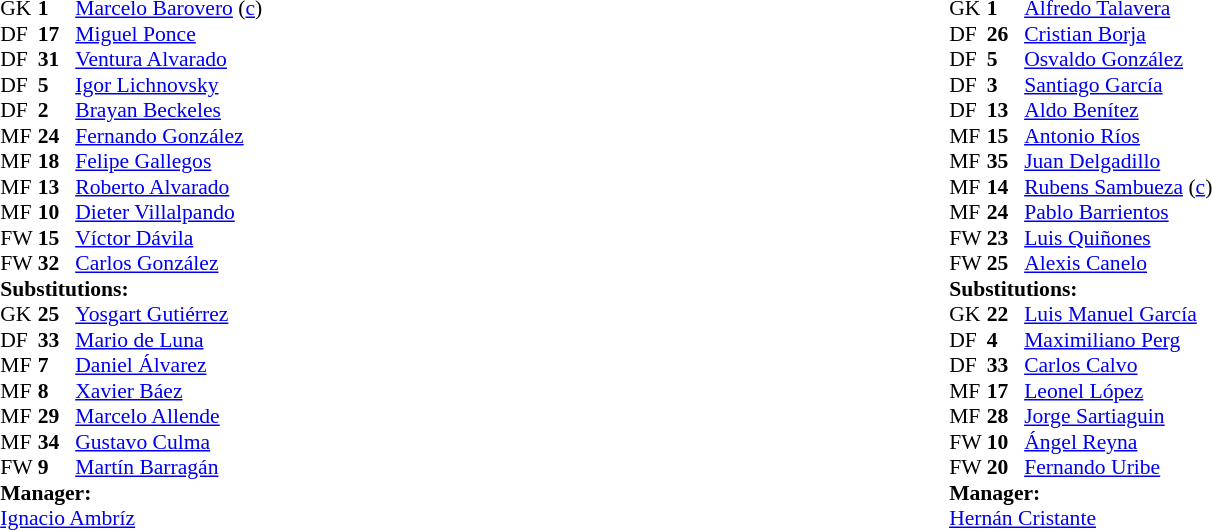<table width=100%>
<tr>
<td valign=top width=50%><br><table style="font-size:90%" cellspacing=0 cellpadding=0 align=center>
<tr>
<th width=25></th>
<th width=25></th>
</tr>
<tr>
<td>GK</td>
<td><strong>1</strong></td>
<td> <a href='#'>Marcelo Barovero</a> (<a href='#'>c</a>)</td>
</tr>
<tr>
<td>DF</td>
<td><strong>17</strong></td>
<td> <a href='#'>Miguel Ponce</a></td>
<td></td>
<td></td>
</tr>
<tr>
<td>DF</td>
<td><strong>31</strong></td>
<td> <a href='#'>Ventura Alvarado</a></td>
<td></td>
</tr>
<tr>
<td>DF</td>
<td><strong>5</strong></td>
<td> <a href='#'>Igor Lichnovsky</a></td>
</tr>
<tr>
<td>DF</td>
<td><strong>2</strong></td>
<td> <a href='#'>Brayan Beckeles</a></td>
</tr>
<tr>
<td>MF</td>
<td><strong>24</strong></td>
<td> <a href='#'>Fernando González</a></td>
</tr>
<tr>
<td>MF</td>
<td><strong>18</strong></td>
<td> <a href='#'>Felipe Gallegos</a></td>
</tr>
<tr>
<td>MF</td>
<td><strong>13</strong></td>
<td> <a href='#'>Roberto Alvarado</a></td>
</tr>
<tr>
<td>MF</td>
<td><strong>10</strong></td>
<td> <a href='#'>Dieter Villalpando</a></td>
<td></td>
<td></td>
</tr>
<tr>
<td>FW</td>
<td><strong>15</strong></td>
<td> <a href='#'>Víctor Dávila</a></td>
<td></td>
<td></td>
</tr>
<tr>
<td>FW</td>
<td><strong>32</strong></td>
<td> <a href='#'>Carlos González</a></td>
</tr>
<tr>
<td colspan=3><strong>Substitutions:</strong></td>
</tr>
<tr>
<td>GK</td>
<td><strong>25</strong></td>
<td> <a href='#'>Yosgart Gutiérrez</a></td>
</tr>
<tr>
<td>DF</td>
<td><strong>33</strong></td>
<td> <a href='#'>Mario de Luna</a></td>
<td></td>
<td></td>
</tr>
<tr>
<td>MF</td>
<td><strong>7</strong></td>
<td> <a href='#'>Daniel Álvarez</a></td>
</tr>
<tr>
<td>MF</td>
<td><strong>8</strong></td>
<td> <a href='#'>Xavier Báez</a></td>
<td></td>
<td></td>
</tr>
<tr>
<td>MF</td>
<td><strong>29</strong></td>
<td> <a href='#'>Marcelo Allende</a></td>
</tr>
<tr>
<td>MF</td>
<td><strong>34</strong></td>
<td> <a href='#'>Gustavo Culma</a></td>
</tr>
<tr>
<td>FW</td>
<td><strong>9</strong></td>
<td> <a href='#'>Martín Barragán</a></td>
<td></td>
<td></td>
</tr>
<tr>
<td colspan=3><strong>Manager:</strong></td>
</tr>
<tr>
<td colspan=4> <a href='#'>Ignacio Ambríz</a></td>
</tr>
</table>
</td>
<td valign=top></td>
<td valign=top width=50%><br><table style="font-size:90%" cellspacing=0 cellpadding=0 align=center>
<tr>
<th width=25></th>
<th width=25></th>
</tr>
<tr>
<td>GK</td>
<td><strong>1</strong></td>
<td> <a href='#'>Alfredo Talavera</a></td>
</tr>
<tr>
<td>DF</td>
<td><strong>26</strong></td>
<td> <a href='#'>Cristian Borja</a></td>
</tr>
<tr>
<td>DF</td>
<td><strong>5</strong></td>
<td> <a href='#'>Osvaldo González</a></td>
</tr>
<tr>
<td>DF</td>
<td><strong>3</strong></td>
<td> <a href='#'>Santiago García</a></td>
<td></td>
</tr>
<tr>
<td>DF</td>
<td><strong>13</strong></td>
<td> <a href='#'>Aldo Benítez</a></td>
<td></td>
<td></td>
</tr>
<tr>
<td>MF</td>
<td><strong>15</strong></td>
<td> <a href='#'>Antonio Ríos</a></td>
<td></td>
<td></td>
</tr>
<tr>
<td>MF</td>
<td><strong>35</strong></td>
<td> <a href='#'>Juan Delgadillo</a></td>
<td></td>
<td></td>
</tr>
<tr>
<td>MF</td>
<td><strong>14</strong></td>
<td> <a href='#'>Rubens Sambueza</a> (<a href='#'>c</a>)</td>
<td></td>
</tr>
<tr>
<td>MF</td>
<td><strong>24</strong></td>
<td> <a href='#'>Pablo Barrientos</a></td>
<td></td>
</tr>
<tr>
<td>FW</td>
<td><strong>23</strong></td>
<td> <a href='#'>Luis Quiñones</a></td>
</tr>
<tr>
<td>FW</td>
<td><strong>25</strong></td>
<td> <a href='#'>Alexis Canelo</a></td>
</tr>
<tr>
<td colspan=3><strong>Substitutions:</strong></td>
</tr>
<tr>
<td>GK</td>
<td><strong>22</strong></td>
<td> <a href='#'>Luis Manuel García</a></td>
</tr>
<tr>
<td>DF</td>
<td><strong>4</strong></td>
<td> <a href='#'>Maximiliano Perg</a></td>
<td></td>
<td></td>
</tr>
<tr>
<td>DF</td>
<td><strong>33</strong></td>
<td> <a href='#'>Carlos Calvo</a></td>
</tr>
<tr>
<td>MF</td>
<td><strong>17</strong></td>
<td> <a href='#'>Leonel López</a></td>
</tr>
<tr>
<td>MF</td>
<td><strong>28</strong></td>
<td> <a href='#'>Jorge Sartiaguin</a></td>
</tr>
<tr>
<td>FW</td>
<td><strong>10</strong></td>
<td> <a href='#'>Ángel Reyna</a></td>
<td></td>
<td></td>
</tr>
<tr>
<td>FW</td>
<td><strong>20</strong></td>
<td> <a href='#'>Fernando Uribe</a></td>
<td></td>
<td></td>
</tr>
<tr>
<td colspan=3><strong>Manager:</strong></td>
</tr>
<tr>
<td colspan=4> <a href='#'>Hernán Cristante</a></td>
</tr>
</table>
</td>
</tr>
</table>
